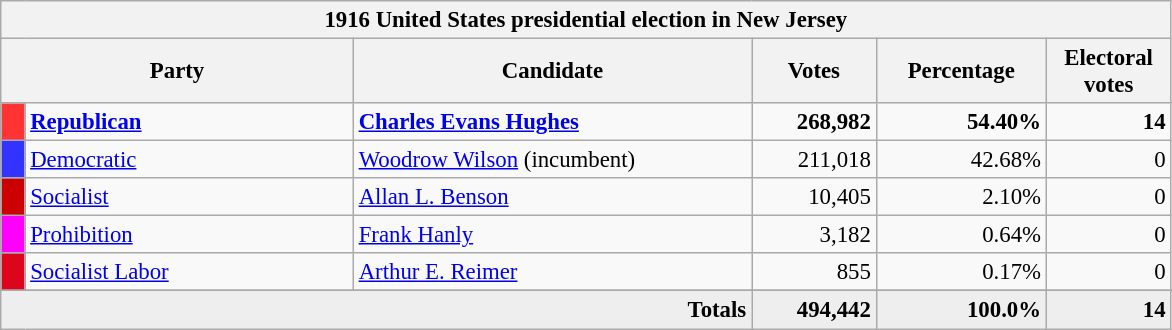<table class="wikitable" style="font-size: 95%;">
<tr>
<th colspan="6">1916 United States presidential election in New Jersey</th>
</tr>
<tr>
<th colspan="2" style="width: 15em">Party</th>
<th style="width: 17em">Candidate</th>
<th style="width: 5em">Votes</th>
<th style="width: 7em">Percentage</th>
<th style="width: 5em">Electoral votes</th>
</tr>
<tr>
<th style="background-color:#FF3333; width: 3px"></th>
<td style="width: 130px"><strong><a href='#'>Republican</a></strong></td>
<td><strong><a href='#'>Charles Evans Hughes</a></strong></td>
<td align="right"><strong>268,982</strong></td>
<td align="right"><strong>54.40%</strong></td>
<td align="right"><strong>14</strong></td>
</tr>
<tr>
<th style="background-color:#3333FF; width: 3px"></th>
<td style="width: 130px"><a href='#'>Democratic</a></td>
<td><a href='#'>Woodrow Wilson</a> (incumbent)</td>
<td align="right">211,018</td>
<td align="right">42.68%</td>
<td align="right">0</td>
</tr>
<tr>
<th style="background-color:#CC0000; width: 3px"></th>
<td style="width: 130px"><a href='#'>Socialist</a></td>
<td><a href='#'>Allan L. Benson</a></td>
<td align="right">10,405</td>
<td align="right">2.10%</td>
<td align="right">0</td>
</tr>
<tr>
<th style="background-color:#FF00FF; width: 3px"></th>
<td style="width: 130px"><a href='#'>Prohibition</a></td>
<td><a href='#'>Frank Hanly</a></td>
<td align="right">3,182</td>
<td align="right">0.64%</td>
<td align="right">0</td>
</tr>
<tr>
<th style="background-color:#DD051D; width: 3px"></th>
<td style="width: 130px"><a href='#'>Socialist Labor</a></td>
<td><a href='#'>Arthur E. Reimer</a></td>
<td align="right">855</td>
<td align="right">0.17%</td>
<td align="right">0</td>
</tr>
<tr>
</tr>
<tr style="background:#eee; text-align:right;">
<td colspan="3"><strong>Totals</strong></td>
<td><strong>494,442</strong></td>
<td><strong>100.0%</strong></td>
<td><strong>14</strong></td>
</tr>
</table>
